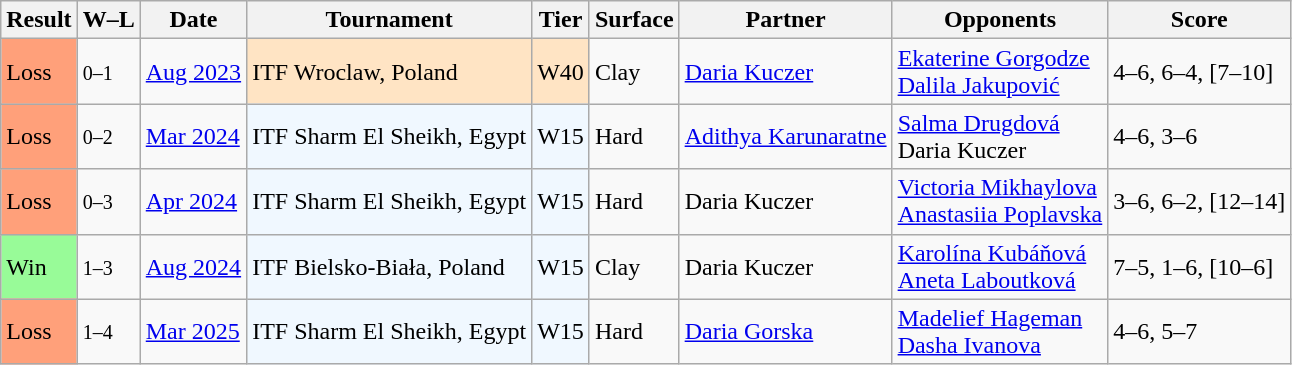<table class="wikitable sortable">
<tr>
<th>Result</th>
<th class=unsortable>W–L</th>
<th>Date</th>
<th>Tournament</th>
<th>Tier</th>
<th>Surface</th>
<th>Partner</th>
<th>Opponents</th>
<th class=unsortable>Score</th>
</tr>
<tr>
<td style="background:#ffa07a;">Loss</td>
<td><small>0–1</small></td>
<td><a href='#'>Aug 2023</a></td>
<td style=background:#ffe4c4>ITF Wroclaw, Poland</td>
<td style=background:#ffe4c4>W40</td>
<td>Clay</td>
<td> <a href='#'>Daria Kuczer</a></td>
<td> <a href='#'>Ekaterine Gorgodze</a> <br>  <a href='#'>Dalila Jakupović</a></td>
<td>4–6, 6–4, [7–10]</td>
</tr>
<tr>
<td style="background:#ffa07a;">Loss</td>
<td><small>0–2</small></td>
<td><a href='#'>Mar 2024</a></td>
<td style="background:#f0f8ff;">ITF Sharm El Sheikh, Egypt</td>
<td style="background:#f0f8ff;">W15</td>
<td>Hard</td>
<td> <a href='#'>Adithya Karunaratne</a></td>
<td> <a href='#'>Salma Drugdová</a> <br>  Daria Kuczer</td>
<td>4–6, 3–6</td>
</tr>
<tr>
<td style="background:#ffa07a;">Loss</td>
<td><small>0–3</small></td>
<td><a href='#'>Apr 2024</a></td>
<td style="background:#f0f8ff;">ITF Sharm El Sheikh, Egypt</td>
<td style="background:#f0f8ff;">W15</td>
<td>Hard</td>
<td> Daria Kuczer</td>
<td> <a href='#'>Victoria Mikhaylova</a> <br>  <a href='#'>Anastasiia Poplavska</a></td>
<td>3–6, 6–2, [12–14]</td>
</tr>
<tr>
<td style="background:#98fb98;">Win</td>
<td><small>1–3</small></td>
<td><a href='#'>Aug 2024</a></td>
<td style="background:#f0f8ff;">ITF Bielsko-Biała, Poland</td>
<td style="background:#f0f8ff;">W15</td>
<td>Clay</td>
<td> Daria Kuczer</td>
<td> <a href='#'>Karolína Kubáňová</a> <br>  <a href='#'>Aneta Laboutková</a></td>
<td>7–5, 1–6, [10–6]</td>
</tr>
<tr>
<td style="background:#ffa07a;">Loss</td>
<td><small>1–4</small></td>
<td><a href='#'>Mar 2025</a></td>
<td style="background:#f0f8ff;">ITF Sharm El Sheikh, Egypt</td>
<td style="background:#f0f8ff;">W15</td>
<td>Hard</td>
<td> <a href='#'>Daria Gorska</a></td>
<td> <a href='#'>Madelief Hageman</a> <br>  <a href='#'>Dasha Ivanova</a></td>
<td>4–6, 5–7</td>
</tr>
</table>
